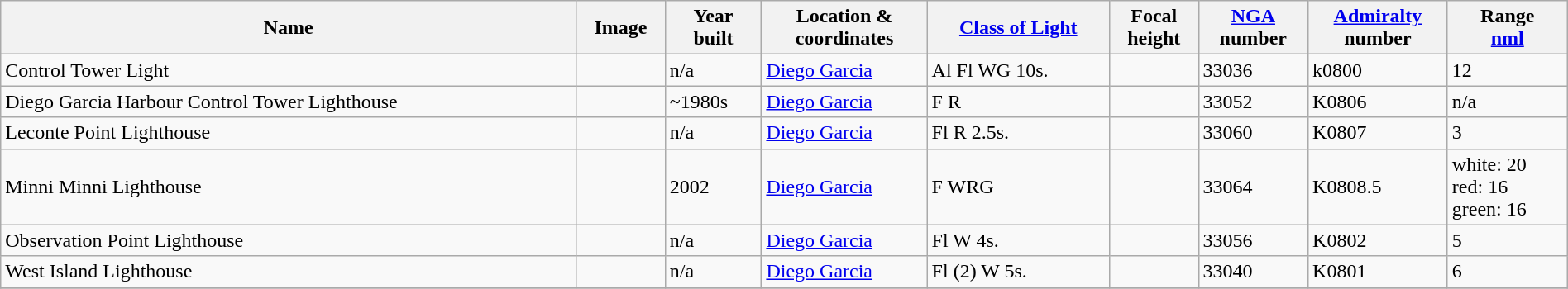<table class="wikitable sortable" style="width:100%">
<tr>
<th>Name</th>
<th>Image</th>
<th>Year<br>built</th>
<th>Location &<br> coordinates</th>
<th><a href='#'>Class of Light</a></th>
<th>Focal<br>height</th>
<th><a href='#'>NGA</a><br>number</th>
<th><a href='#'>Admiralty</a><br>number</th>
<th>Range<br><a href='#'>nml</a></th>
</tr>
<tr>
<td>Control Tower Light</td>
<td></td>
<td>n/a</td>
<td><a href='#'>Diego Garcia</a><br> </td>
<td>Al Fl WG 10s.</td>
<td></td>
<td>33036</td>
<td>k0800</td>
<td>12</td>
</tr>
<tr>
<td>Diego Garcia Harbour Control Tower Lighthouse</td>
<td></td>
<td>~1980s</td>
<td><a href='#'>Diego Garcia</a><br> </td>
<td>F R</td>
<td></td>
<td>33052</td>
<td>K0806</td>
<td>n/a</td>
</tr>
<tr>
<td>Leconte Point Lighthouse</td>
<td></td>
<td>n/a</td>
<td><a href='#'>Diego Garcia</a><br> </td>
<td>Fl R 2.5s.</td>
<td></td>
<td>33060</td>
<td>K0807</td>
<td>3</td>
</tr>
<tr>
<td>Minni Minni Lighthouse</td>
<td></td>
<td>2002</td>
<td><a href='#'>Diego Garcia</a><br> </td>
<td>F WRG</td>
<td></td>
<td>33064</td>
<td>K0808.5</td>
<td>white: 20<br>red: 16<br>green: 16</td>
</tr>
<tr>
<td>Observation Point Lighthouse</td>
<td></td>
<td>n/a</td>
<td><a href='#'>Diego Garcia</a><br> </td>
<td>Fl W 4s.</td>
<td></td>
<td>33056</td>
<td>K0802</td>
<td>5</td>
</tr>
<tr>
<td>West Island Lighthouse</td>
<td></td>
<td>n/a</td>
<td><a href='#'>Diego Garcia</a><br> </td>
<td>Fl (2) W 5s.</td>
<td></td>
<td>33040</td>
<td>K0801</td>
<td>6</td>
</tr>
<tr>
</tr>
</table>
